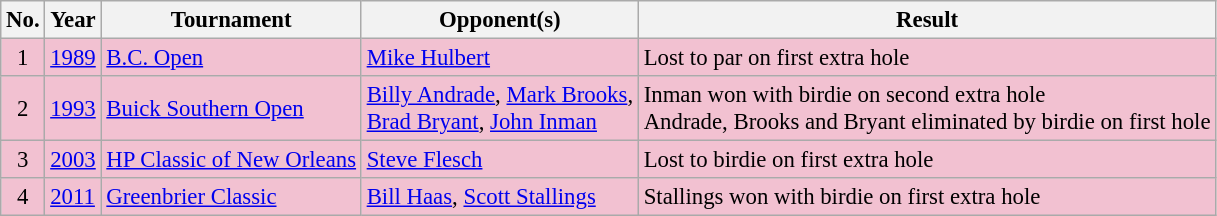<table class="wikitable" style="font-size:95%;">
<tr>
<th>No.</th>
<th>Year</th>
<th>Tournament</th>
<th>Opponent(s)</th>
<th>Result</th>
</tr>
<tr style="background:#F2C1D1;">
<td align=center>1</td>
<td><a href='#'>1989</a></td>
<td><a href='#'>B.C. Open</a></td>
<td> <a href='#'>Mike Hulbert</a></td>
<td>Lost to par on first extra hole</td>
</tr>
<tr style="background:#F2C1D1;">
<td align=center>2</td>
<td><a href='#'>1993</a></td>
<td><a href='#'>Buick Southern Open</a></td>
<td> <a href='#'>Billy Andrade</a>,  <a href='#'>Mark Brooks</a>,<br> <a href='#'>Brad Bryant</a>,  <a href='#'>John Inman</a></td>
<td>Inman won with birdie on second extra hole<br>Andrade, Brooks and Bryant eliminated by birdie on first hole</td>
</tr>
<tr style="background:#F2C1D1;">
<td align=center>3</td>
<td><a href='#'>2003</a></td>
<td><a href='#'>HP Classic of New Orleans</a></td>
<td> <a href='#'>Steve Flesch</a></td>
<td>Lost to birdie on first extra hole</td>
</tr>
<tr style="background:#F2C1D1;">
<td align=center>4</td>
<td><a href='#'>2011</a></td>
<td><a href='#'>Greenbrier Classic</a></td>
<td> <a href='#'>Bill Haas</a>,  <a href='#'>Scott Stallings</a></td>
<td>Stallings won with birdie on first extra hole</td>
</tr>
</table>
